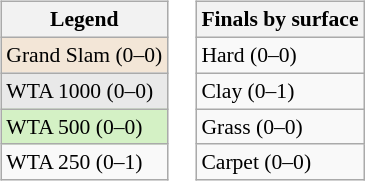<table>
<tr valign=top>
<td><br><table class=wikitable style="font-size:90%">
<tr>
<th>Legend</th>
</tr>
<tr>
<td bgcolor="#f3e6d7">Grand Slam (0–0)</td>
</tr>
<tr>
<td bgcolor="#e9e9e9">WTA 1000 (0–0)</td>
</tr>
<tr>
<td bgcolor="#d4f1c5">WTA 500 (0–0)</td>
</tr>
<tr>
<td>WTA 250 (0–1)</td>
</tr>
</table>
</td>
<td><br><table class=wikitable style="font-size:90%">
<tr>
<th>Finals by surface</th>
</tr>
<tr>
<td>Hard (0–0)</td>
</tr>
<tr>
<td>Clay (0–1)</td>
</tr>
<tr>
<td>Grass (0–0)</td>
</tr>
<tr>
<td>Carpet (0–0)</td>
</tr>
</table>
</td>
</tr>
</table>
